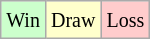<table class="wikitable">
<tr>
<td style="background-color: #CCFFCC;"><small>Win</small></td>
<td style="background-color: #FFFFCC;"><small>Draw</small></td>
<td style="background-color: #FFCCCC;"><small>Loss</small></td>
</tr>
</table>
